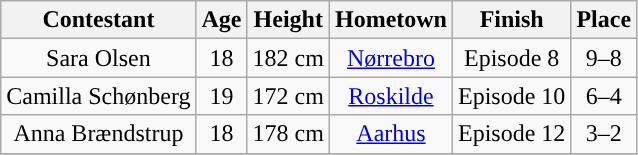<table class="wikitable" style="text-align:center;">
<tr>
<th colspan="1">Contestant</th>
<th colspan="1">Age</th>
<th colspan="1">Height</th>
<th colspan="1">Hometown</th>
<th colspan="1">Finish</th>
<th>Place</th>
</tr>
<tr>
<td>Sara Olsen</td>
<td>18</td>
<td>182 cm</td>
<td><a href='#'>Nørrebro</a></td>
<td>Episode 8</td>
<td>9–8</td>
</tr>
<tr>
<td>Camilla Schønberg</td>
<td>19</td>
<td>172 cm</td>
<td><a href='#'>Roskilde</a></td>
<td>Episode 10</td>
<td>6–4</td>
</tr>
<tr>
<td>Anna Brændstrup</td>
<td>18</td>
<td>178 cm</td>
<td><a href='#'>Aarhus</a></td>
<td>Episode 12</td>
<td>3–2</td>
</tr>
<tr>
</tr>
</table>
